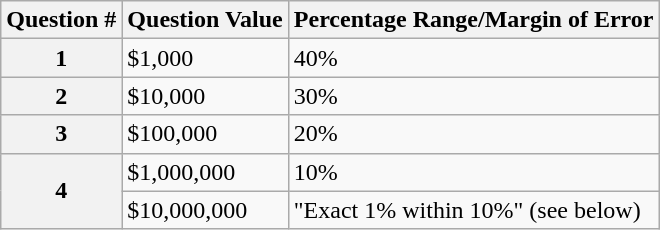<table class="wikitable" border="1">
<tr>
<th>Question #</th>
<th>Question Value</th>
<th>Percentage Range/Margin of Error</th>
</tr>
<tr>
<th>1</th>
<td>$1,000</td>
<td>40%</td>
</tr>
<tr>
<th>2</th>
<td>$10,000</td>
<td>30%</td>
</tr>
<tr>
<th>3</th>
<td>$100,000</td>
<td>20%</td>
</tr>
<tr>
<th rowspan="2">4</th>
<td>$1,000,000</td>
<td>10%</td>
</tr>
<tr>
<td>$10,000,000</td>
<td>"Exact 1% within 10%" (see below)</td>
</tr>
</table>
